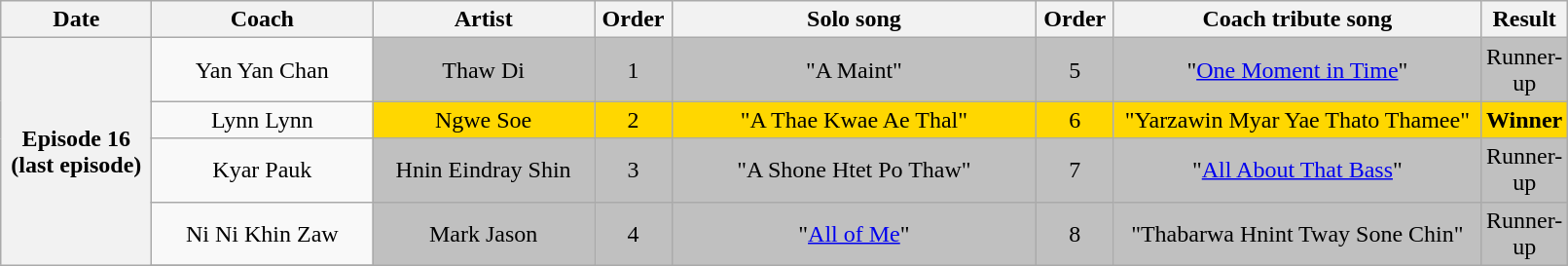<table class="wikitable" style="text-align:center; width:85%;">
<tr>
<th width="10%">Date</th>
<th width="15%">Coach</th>
<th width="15%">Artist</th>
<th width="05%">Order</th>
<th width="25%">Solo song</th>
<th width="05%">Order</th>
<th width="25%">Coach tribute song</th>
<th width="10%">Result</th>
</tr>
<tr>
<th rowspan="12" scope="row">Episode 16 (last episode)<br></th>
<td>Yan Yan Chan</td>
<td style="background:silver;">Thaw Di</td>
<td style="background:silver;">1</td>
<td style="background:silver;">"A Maint"</td>
<td style="background:silver;">5</td>
<td style="background:silver;">"<a href='#'>One Moment in Time</a>"</td>
<td style="background:silver;">Runner-up</td>
</tr>
<tr>
<td>Lynn Lynn</td>
<td style="background:gold;">Ngwe Soe</td>
<td style="background:gold;">2</td>
<td style="background:gold;">"A Thae Kwae Ae Thal"</td>
<td style="background:gold;">6</td>
<td style="background:gold;">"Yarzawin Myar Yae Thato Thamee"</td>
<td style="background:gold;"><strong>Winner</strong></td>
</tr>
<tr>
<td>Kyar Pauk</td>
<td style="background:silver;">Hnin Eindray Shin</td>
<td style="background:silver;">3</td>
<td style="background:silver;">"A Shone Htet Po Thaw"</td>
<td style="background:silver;">7</td>
<td style="background:silver;">"<a href='#'>All About That Bass</a>"</td>
<td style="background:silver;">Runner-up</td>
</tr>
<tr>
<td>Ni Ni Khin Zaw</td>
<td style="background:silver;">Mark Jason</td>
<td style="background:silver;">4</td>
<td style="background:silver;">"<a href='#'>All of Me</a>"</td>
<td style="background:silver;">8</td>
<td style="background:silver;">"Thabarwa Hnint Tway Sone Chin"</td>
<td style="background:silver;">Runner-up</td>
</tr>
<tr>
</tr>
</table>
